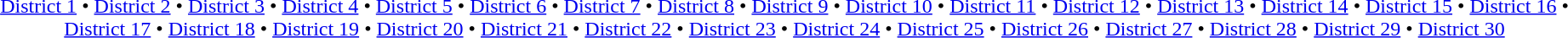<table id=toc class=toc summary=Contents>
<tr>
<td align=center><br><a href='#'>District 1</a> • <a href='#'>District 2</a> • <a href='#'>District 3</a> • <a href='#'>District 4</a> • <a href='#'>District 5</a> • <a href='#'>District 6</a> • <a href='#'>District 7</a> • <a href='#'>District 8</a> • <a href='#'>District 9</a> • <a href='#'>District 10</a> • <a href='#'>District 11</a> •
<a href='#'>District 12</a> • <a href='#'>District 13</a> • <a href='#'>District 14</a> •
<a href='#'>District 15</a> • <a href='#'>District 16</a> • <a href='#'>District 17</a> •
<a href='#'>District 18</a> • <a href='#'>District 19</a> • <a href='#'>District 20</a> • <a href='#'>District 21</a> • <a href='#'>District 22</a> • <a href='#'>District 23</a> • <a href='#'>District 24</a> • <a href='#'>District 25</a> • <a href='#'>District 26</a> • <a href='#'>District 27</a> • <a href='#'>District 28</a> • <a href='#'>District 29</a> • <a href='#'>District 30</a></td>
</tr>
</table>
